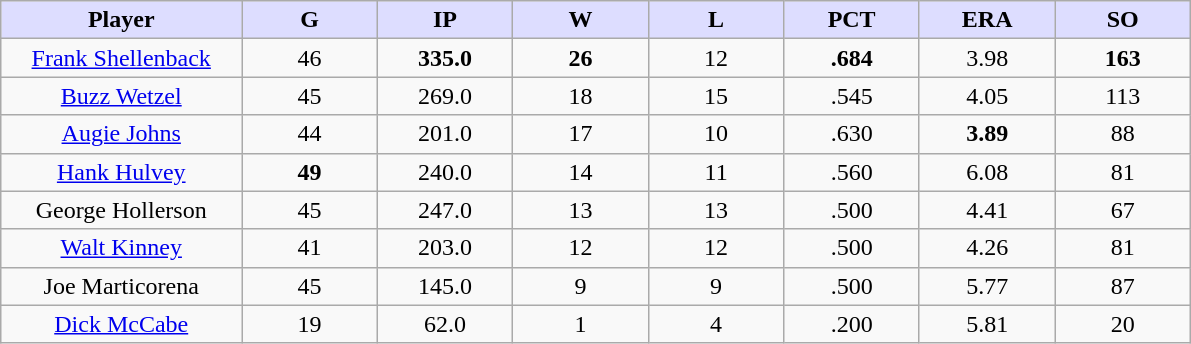<table class="wikitable sortable">
<tr>
<th style="background:#ddf; width:16%;">Player</th>
<th style="background:#ddf; width:9%;">G</th>
<th style="background:#ddf; width:9%;">IP</th>
<th style="background:#ddf; width:9%;">W</th>
<th style="background:#ddf; width:9%;">L</th>
<th style="background:#ddf; width:9%;">PCT</th>
<th style="background:#ddf; width:9%;">ERA</th>
<th style="background:#ddf; width:9%;">SO</th>
</tr>
<tr style="text-align:center;">
<td><a href='#'>Frank Shellenback</a></td>
<td>46</td>
<td><strong>335.0</strong></td>
<td><strong>26</strong></td>
<td>12</td>
<td><strong>.684</strong></td>
<td>3.98</td>
<td><strong>163</strong></td>
</tr>
<tr style="text-align:center;">
<td><a href='#'>Buzz Wetzel</a></td>
<td>45</td>
<td>269.0</td>
<td>18</td>
<td>15</td>
<td>.545</td>
<td>4.05</td>
<td>113</td>
</tr>
<tr style="text-align:center;">
<td><a href='#'>Augie Johns</a></td>
<td>44</td>
<td>201.0</td>
<td>17</td>
<td>10</td>
<td>.630</td>
<td><strong>3.89</strong></td>
<td>88</td>
</tr>
<tr style="text-align:center;">
<td><a href='#'>Hank Hulvey</a></td>
<td><strong>49</strong></td>
<td>240.0</td>
<td>14</td>
<td>11</td>
<td>.560</td>
<td>6.08</td>
<td>81</td>
</tr>
<tr style="text-align:center;">
<td>George Hollerson</td>
<td>45</td>
<td>247.0</td>
<td>13</td>
<td>13</td>
<td>.500</td>
<td>4.41</td>
<td>67</td>
</tr>
<tr style="text-align:center;">
<td><a href='#'>Walt Kinney</a></td>
<td>41</td>
<td>203.0</td>
<td>12</td>
<td>12</td>
<td>.500</td>
<td>4.26</td>
<td>81</td>
</tr>
<tr style="text-align:center;">
<td>Joe Marticorena</td>
<td>45</td>
<td>145.0</td>
<td>9</td>
<td>9</td>
<td>.500</td>
<td>5.77</td>
<td>87</td>
</tr>
<tr style="text-align:center;">
<td><a href='#'>Dick McCabe</a></td>
<td>19</td>
<td>62.0</td>
<td>1</td>
<td>4</td>
<td>.200</td>
<td>5.81</td>
<td>20</td>
</tr>
</table>
